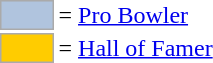<table>
<tr>
<td style="background-color:lightsteelblue; border:1px solid #aaaaaa; width:2em;"></td>
<td>= <a href='#'>Pro Bowler</a></td>
</tr>
<tr>
<td style="background-color:#FFCC00; border:1px solid #aaaaaa; width:2em;"></td>
<td>= <a href='#'>Hall of Famer</a></td>
</tr>
</table>
